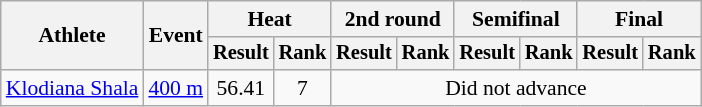<table class="wikitable" style="font-size:90%">
<tr>
<th rowspan="2">Athlete</th>
<th rowspan="2">Event</th>
<th colspan="2">Heat</th>
<th colspan="2">2nd round</th>
<th colspan="2">Semifinal</th>
<th colspan="2">Final</th>
</tr>
<tr style="font-size:95%">
<th>Result</th>
<th>Rank</th>
<th>Result</th>
<th>Rank</th>
<th>Result</th>
<th>Rank</th>
<th>Result</th>
<th>Rank</th>
</tr>
<tr align=center>
<td align=left><a href='#'>Klodiana Shala</a></td>
<td align=left><a href='#'>400 m</a></td>
<td>56.41</td>
<td>7</td>
<td colspan=6>Did not advance</td>
</tr>
</table>
